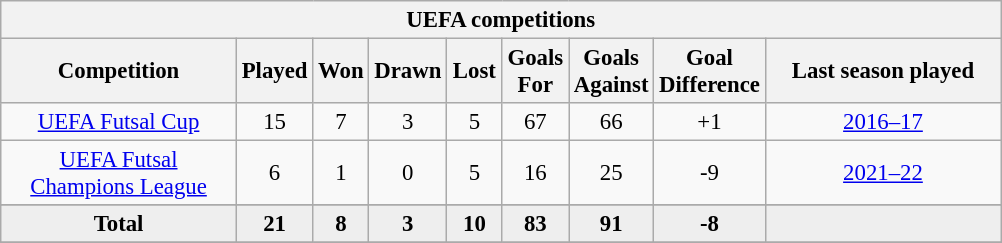<table class="wikitable" style="font-size:95%; text-align: center;">
<tr>
<th colspan="9">UEFA competitions</th>
</tr>
<tr>
<th width="150">Competition</th>
<th width="30">Played</th>
<th width="30">Won</th>
<th width="30">Drawn</th>
<th width="30">Lost</th>
<th width="30">Goals For</th>
<th width="30">Goals Against</th>
<th width="30">Goal Difference</th>
<th width="150">Last season played</th>
</tr>
<tr>
<td><a href='#'>UEFA Futsal Cup</a></td>
<td>15</td>
<td>7</td>
<td>3</td>
<td>5</td>
<td>67</td>
<td>66</td>
<td>+1</td>
<td><a href='#'>2016–17</a></td>
</tr>
<tr>
<td><a href='#'>UEFA Futsal<br>Champions League</a></td>
<td>6</td>
<td>1</td>
<td>0</td>
<td>5</td>
<td>16</td>
<td>25</td>
<td>-9</td>
<td><a href='#'>2021–22</a></td>
</tr>
<tr>
</tr>
<tr bgcolor=#EEEEEE>
<td><strong>Total</strong></td>
<td><strong>21</strong></td>
<td><strong>8</strong></td>
<td><strong>3</strong></td>
<td><strong>10</strong></td>
<td><strong>83</strong></td>
<td><strong>91</strong></td>
<td><strong>-8</strong></td>
<td></td>
</tr>
<tr>
</tr>
</table>
